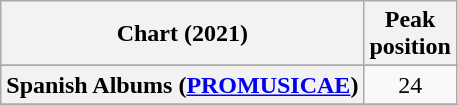<table class="wikitable sortable plainrowheaders" style="text-align:center">
<tr>
<th scope="col">Chart (2021)</th>
<th scope="col">Peak<br>position</th>
</tr>
<tr>
</tr>
<tr>
</tr>
<tr>
</tr>
<tr>
</tr>
<tr>
</tr>
<tr>
</tr>
<tr>
</tr>
<tr>
</tr>
<tr>
</tr>
<tr>
</tr>
<tr>
</tr>
<tr>
</tr>
<tr>
</tr>
<tr>
</tr>
<tr>
</tr>
<tr>
</tr>
<tr>
</tr>
<tr>
</tr>
<tr>
<th scope="row">Spanish Albums (<a href='#'>PROMUSICAE</a>)</th>
<td>24</td>
</tr>
<tr>
</tr>
<tr>
</tr>
<tr>
</tr>
<tr>
</tr>
<tr>
</tr>
<tr>
</tr>
<tr>
</tr>
</table>
